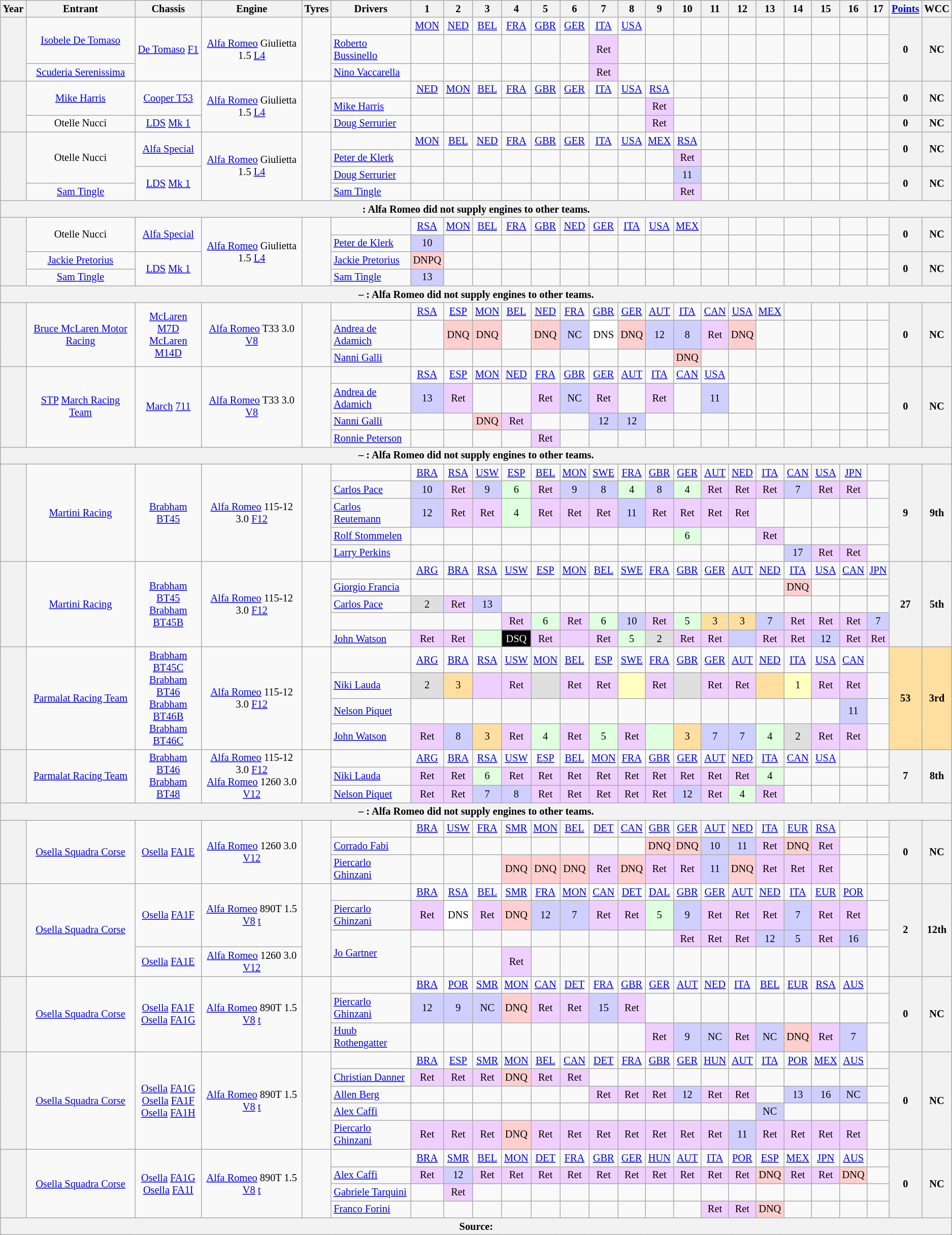<table class="wikitable" style="text-align:center; font-size:85%">
<tr>
<th>Year</th>
<th>Entrant</th>
<th>Chassis</th>
<th>Engine</th>
<th>Tyres</th>
<th>Drivers</th>
<th>1</th>
<th>2</th>
<th>3</th>
<th>4</th>
<th>5</th>
<th>6</th>
<th>7</th>
<th>8</th>
<th>9</th>
<th>10</th>
<th>11</th>
<th>12</th>
<th>13</th>
<th>14</th>
<th>15</th>
<th>16</th>
<th>17</th>
<th><a href='#'>Points</a></th>
<th>WCC</th>
</tr>
<tr>
<th rowspan=3></th>
<td rowspan=2><a href='#'>Isobele De Tomaso</a></td>
<td rowspan=3><a href='#'>De Tomaso</a> <a href='#'>F1</a></td>
<td rowspan=3><a href='#'>Alfa Romeo</a> Giulietta 1.5 <a href='#'>L4</a></td>
<td rowspan=3></td>
<td></td>
<td><a href='#'>MON</a></td>
<td><a href='#'>NED</a></td>
<td><a href='#'>BEL</a></td>
<td><a href='#'>FRA</a></td>
<td><a href='#'>GBR</a></td>
<td><a href='#'>GER</a></td>
<td><a href='#'>ITA</a></td>
<td><a href='#'>USA</a></td>
<td></td>
<td></td>
<td></td>
<td></td>
<td></td>
<td></td>
<td></td>
<td></td>
<td></td>
<th rowspan=3>0</th>
<th rowspan=3>NC</th>
</tr>
<tr>
<td align="left"> <a href='#'>Roberto Bussinello</a></td>
<td></td>
<td></td>
<td></td>
<td></td>
<td></td>
<td></td>
<td style="background-color:#efcfff">Ret</td>
<td></td>
<td></td>
<td></td>
<td></td>
<td></td>
<td></td>
<td></td>
<td></td>
<td></td>
<td></td>
</tr>
<tr>
<td><a href='#'>Scuderia Serenissima</a></td>
<td align="left"> <a href='#'>Nino Vaccarella</a></td>
<td></td>
<td></td>
<td></td>
<td></td>
<td></td>
<td></td>
<td style="background-color:#efcfff">Ret</td>
<td></td>
<td></td>
<td></td>
<td></td>
<td></td>
<td></td>
<td></td>
<td></td>
<td></td>
<td></td>
</tr>
<tr>
<th rowspan="3"></th>
<td rowspan="2"><a href='#'>Mike Harris</a></td>
<td rowspan="2"><a href='#'>Cooper T53</a></td>
<td rowspan="3"><a href='#'>Alfa Romeo</a> Giulietta 1.5 <a href='#'>L4</a></td>
<td rowspan="3"></td>
<td></td>
<td><a href='#'>NED</a></td>
<td><a href='#'>MON</a></td>
<td><a href='#'>BEL</a></td>
<td><a href='#'>FRA</a></td>
<td><a href='#'>GBR</a></td>
<td><a href='#'>GER</a></td>
<td><a href='#'>ITA</a></td>
<td><a href='#'>USA</a></td>
<td><a href='#'>RSA</a></td>
<td></td>
<td></td>
<td></td>
<td></td>
<td></td>
<td></td>
<td></td>
<td></td>
<th rowspan="2">0</th>
<th rowspan="2">NC</th>
</tr>
<tr>
<td align="left"> <a href='#'>Mike Harris</a></td>
<td></td>
<td></td>
<td></td>
<td></td>
<td></td>
<td></td>
<td></td>
<td></td>
<td style="background-color:#efcfff">Ret</td>
<td></td>
<td></td>
<td></td>
<td></td>
<td></td>
<td></td>
<td></td>
<td></td>
</tr>
<tr>
<td>Otelle Nucci</td>
<td><a href='#'>LDS</a> <a href='#'>Mk 1</a></td>
<td align="left"> <a href='#'>Doug Serrurier</a></td>
<td></td>
<td></td>
<td></td>
<td></td>
<td></td>
<td></td>
<td></td>
<td></td>
<td style="background-color:#efcfff">Ret</td>
<td></td>
<td></td>
<td></td>
<td></td>
<td></td>
<td></td>
<td></td>
<td></td>
<th>0</th>
<th>NC</th>
</tr>
<tr>
<th rowspan="4"></th>
<td rowspan="3">Otelle Nucci</td>
<td rowspan="2"><a href='#'>Alfa Special</a></td>
<td rowspan="4"><a href='#'>Alfa Romeo</a> Giulietta 1.5 <a href='#'>L4</a></td>
<td rowspan="4"></td>
<td></td>
<td><a href='#'>MON</a></td>
<td><a href='#'>BEL</a></td>
<td><a href='#'>NED</a></td>
<td><a href='#'>FRA</a></td>
<td><a href='#'>GBR</a></td>
<td><a href='#'>GER</a></td>
<td><a href='#'>ITA</a></td>
<td><a href='#'>USA</a></td>
<td><a href='#'>MEX</a></td>
<td><a href='#'>RSA</a></td>
<td></td>
<td></td>
<td></td>
<td></td>
<td></td>
<td></td>
<td></td>
<th rowspan="2">0</th>
<th rowspan="2">NC</th>
</tr>
<tr>
<td align="left"> <a href='#'>Peter de Klerk</a></td>
<td></td>
<td></td>
<td></td>
<td></td>
<td></td>
<td></td>
<td></td>
<td></td>
<td></td>
<td style="background-color:#EFCFFF">Ret</td>
<td></td>
<td></td>
<td></td>
<td></td>
<td></td>
<td></td>
<td></td>
</tr>
<tr>
<td rowspan="2"><a href='#'>LDS</a> <a href='#'>Mk 1</a></td>
<td align="left"> <a href='#'>Doug Serrurier</a></td>
<td></td>
<td></td>
<td></td>
<td></td>
<td></td>
<td></td>
<td></td>
<td></td>
<td></td>
<td style="background-color:#cfcfff">11</td>
<td></td>
<td></td>
<td></td>
<td></td>
<td></td>
<td></td>
<td></td>
<th rowspan="2">0</th>
<th rowspan="2">NC</th>
</tr>
<tr>
<td><a href='#'>Sam Tingle</a></td>
<td align="left"> <a href='#'>Sam Tingle</a></td>
<td></td>
<td></td>
<td></td>
<td></td>
<td></td>
<td></td>
<td></td>
<td></td>
<td></td>
<td style="background-color:#efcfff">Ret</td>
<td></td>
<td></td>
<td></td>
<td></td>
<td></td>
<td></td>
<td></td>
</tr>
<tr>
<th colspan="25">: Alfa Romeo did not supply engines to other teams.</th>
</tr>
<tr>
<th rowspan=4></th>
<td rowspan=2>Otelle Nucci</td>
<td rowspan=2><a href='#'>Alfa Special</a></td>
<td rowspan=4><a href='#'>Alfa Romeo</a> Giulietta 1.5 <a href='#'>L4</a></td>
<td rowspan=4></td>
<td></td>
<td><a href='#'>RSA</a></td>
<td><a href='#'>MON</a></td>
<td><a href='#'>BEL</a></td>
<td><a href='#'>FRA</a></td>
<td><a href='#'>GBR</a></td>
<td><a href='#'>NED</a></td>
<td><a href='#'>GER</a></td>
<td><a href='#'>ITA</a></td>
<td><a href='#'>USA</a></td>
<td><a href='#'>MEX</a></td>
<td></td>
<td></td>
<td></td>
<td></td>
<td></td>
<td></td>
<td></td>
<th rowspan=2>0</th>
<th rowspan=2>NC</th>
</tr>
<tr>
<td align="left"> <a href='#'>Peter de Klerk</a></td>
<td style="background-color:#cfcfff">10</td>
<td></td>
<td></td>
<td></td>
<td></td>
<td></td>
<td></td>
<td></td>
<td></td>
<td></td>
<td></td>
<td></td>
<td></td>
<td></td>
<td></td>
<td></td>
<td></td>
</tr>
<tr>
<td><a href='#'>Jackie Pretorius</a></td>
<td rowspan=2><a href='#'>LDS</a> <a href='#'>Mk 1</a></td>
<td align="left"> <a href='#'>Jackie Pretorius</a></td>
<td style="background-color:#ffcfcf">DNPQ</td>
<td></td>
<td></td>
<td></td>
<td></td>
<td></td>
<td></td>
<td></td>
<td></td>
<td></td>
<td></td>
<td></td>
<td></td>
<td></td>
<td></td>
<td></td>
<td></td>
<th rowspan=2>0</th>
<th rowspan=2>NC</th>
</tr>
<tr>
<td><a href='#'>Sam Tingle</a></td>
<td align="left"> <a href='#'>Sam Tingle</a></td>
<td style="background-color:#cfcfff">13</td>
<td></td>
<td></td>
<td></td>
<td></td>
<td></td>
<td></td>
<td></td>
<td></td>
<td></td>
<td></td>
<td></td>
<td></td>
<td></td>
<td></td>
<td></td>
<td></td>
</tr>
<tr>
<th colspan="25"> – : Alfa Romeo did not supply engines to other teams.</th>
</tr>
<tr>
<th rowspan=3></th>
<td rowspan=3><a href='#'>Bruce McLaren Motor Racing</a></td>
<td rowspan=3><a href='#'>McLaren</a> <a href='#'>M7D</a><br><a href='#'>McLaren</a> <a href='#'>M14D</a></td>
<td rowspan=3><a href='#'>Alfa Romeo</a> T33 3.0 <a href='#'>V8</a></td>
<td rowspan=3></td>
<td></td>
<td><a href='#'>RSA</a></td>
<td><a href='#'>ESP</a></td>
<td><a href='#'>MON</a></td>
<td><a href='#'>BEL</a></td>
<td><a href='#'>NED</a></td>
<td><a href='#'>FRA</a></td>
<td><a href='#'>GBR</a></td>
<td><a href='#'>GER</a></td>
<td><a href='#'>AUT</a></td>
<td><a href='#'>ITA</a></td>
<td><a href='#'>CAN</a></td>
<td><a href='#'>USA</a></td>
<td><a href='#'>MEX</a></td>
<td></td>
<td></td>
<td></td>
<td></td>
<th rowspan=3>0</th>
<th rowspan=3>NC</th>
</tr>
<tr>
<td align="left"> <a href='#'>Andrea de Adamich</a></td>
<td></td>
<td style="background-color:#ffcfcf">DNQ</td>
<td style="background-color:#ffcfcf">DNQ</td>
<td></td>
<td style="background-color:#ffcfcf">DNQ</td>
<td style="background-color:#cfcfff">NC</td>
<td style="background-color:white">DNS</td>
<td style="background-color:#ffcfcf">DNQ</td>
<td style="background-color:#cfcfff">12</td>
<td style="background-color:#cfcfff">8</td>
<td style="background-color:#efcfff">Ret</td>
<td style="background-color:#ffcfcf">DNQ</td>
<td></td>
<td></td>
<td></td>
<td></td>
<td></td>
</tr>
<tr>
<td align="left"> <a href='#'>Nanni Galli</a></td>
<td></td>
<td></td>
<td></td>
<td></td>
<td></td>
<td></td>
<td></td>
<td></td>
<td></td>
<td style="background-color:#ffcfcf">DNQ</td>
<td></td>
<td></td>
<td></td>
<td></td>
<td></td>
<td></td>
<td></td>
</tr>
<tr>
<th rowspan=4></th>
<td rowspan=4><a href='#'>STP</a> <a href='#'>March Racing Team</a></td>
<td rowspan=4><a href='#'>March</a> <a href='#'>711</a></td>
<td rowspan=4><a href='#'>Alfa Romeo</a> T33 3.0 <a href='#'>V8</a></td>
<td rowspan=4></td>
<td></td>
<td><a href='#'>RSA</a></td>
<td><a href='#'>ESP</a></td>
<td><a href='#'>MON</a></td>
<td><a href='#'>NED</a></td>
<td><a href='#'>FRA</a></td>
<td><a href='#'>GBR</a></td>
<td><a href='#'>GER</a></td>
<td><a href='#'>AUT</a></td>
<td><a href='#'>ITA</a></td>
<td><a href='#'>CAN</a></td>
<td><a href='#'>USA</a></td>
<td></td>
<td></td>
<td></td>
<td></td>
<td></td>
<td></td>
<th rowspan=4>0</th>
<th rowspan=4>NC</th>
</tr>
<tr>
<td align="left"> <a href='#'>Andrea de Adamich</a></td>
<td style="background-color:#cfcfff">13</td>
<td style="background-color:#efcfff">Ret</td>
<td></td>
<td></td>
<td style="background-color:#efcfff">Ret</td>
<td style="background-color:#cfcfff">NC</td>
<td style="background-color:#efcfff">Ret</td>
<td></td>
<td style="background-color:#efcfff">Ret</td>
<td></td>
<td style="background-color:#cfcfff">11</td>
<td></td>
<td></td>
<td></td>
<td></td>
<td></td>
<td></td>
</tr>
<tr>
<td align="left"> <a href='#'>Nanni Galli</a></td>
<td></td>
<td></td>
<td style="background-color:#ffcfcf">DNQ</td>
<td style="background-color:#efcfff">Ret</td>
<td></td>
<td></td>
<td style="background-color:#cfcfff">12</td>
<td style="background-color:#cfcfff">12</td>
<td></td>
<td></td>
<td></td>
<td></td>
<td></td>
<td></td>
<td></td>
<td></td>
<td></td>
</tr>
<tr>
<td align="left"> <a href='#'>Ronnie Peterson</a></td>
<td></td>
<td></td>
<td></td>
<td></td>
<td style="background-color:#efcfff">Ret</td>
<td></td>
<td></td>
<td></td>
<td></td>
<td></td>
<td></td>
<td></td>
<td></td>
<td></td>
<td></td>
<td></td>
<td></td>
</tr>
<tr>
<th colspan="25"> – : Alfa Romeo did not supply engines to other teams.</th>
</tr>
<tr>
<th rowspan=5></th>
<td rowspan=5><a href='#'>Martini Racing</a></td>
<td rowspan=5><a href='#'>Brabham</a> <a href='#'>BT45</a></td>
<td rowspan=5><a href='#'>Alfa Romeo</a> 115-12 3.0 <a href='#'>F12</a></td>
<td rowspan=5></td>
<td></td>
<td><a href='#'>BRA</a></td>
<td><a href='#'>RSA</a></td>
<td><a href='#'>USW</a></td>
<td><a href='#'>ESP</a></td>
<td><a href='#'>BEL</a></td>
<td><a href='#'>MON</a></td>
<td><a href='#'>SWE</a></td>
<td><a href='#'>FRA</a></td>
<td><a href='#'>GBR</a></td>
<td><a href='#'>GER</a></td>
<td><a href='#'>AUT</a></td>
<td><a href='#'>NED</a></td>
<td><a href='#'>ITA</a></td>
<td><a href='#'>CAN</a></td>
<td><a href='#'>USA</a></td>
<td><a href='#'>JPN</a></td>
<td></td>
<th rowspan=5>9</th>
<th rowspan=5>9th</th>
</tr>
<tr>
<td align="left"> <a href='#'>Carlos Pace</a></td>
<td style="background-color:#cfcfff">10</td>
<td style="background-color:#efcfff">Ret</td>
<td style="background-color:#cfcfff">9</td>
<td style="background-color:#dfffdf">6</td>
<td style="background-color:#efcfff">Ret</td>
<td style="background-color:#cfcfff">9</td>
<td style="background-color:#cfcfff">8</td>
<td style="background-color:#dfffdf">4</td>
<td style="background-color:#cfcfff">8</td>
<td style="background-color:#dfffdf">4</td>
<td style="background-color:#efcfff">Ret</td>
<td style="background-color:#efcfff">Ret</td>
<td style="background-color:#efcfff">Ret</td>
<td style="background-color:#cfcfff">7</td>
<td style="background-color:#efcfff">Ret</td>
<td style="background-color:#efcfff">Ret</td>
<td></td>
</tr>
<tr>
<td align="left"> <a href='#'>Carlos Reutemann</a></td>
<td style="background-color:#cfcfff">12</td>
<td style="background-color:#efcfff">Ret</td>
<td style="background-color:#efcfff">Ret</td>
<td style="background-color:#dfffdf">4</td>
<td style="background-color:#efcfff">Ret</td>
<td style="background-color:#efcfff">Ret</td>
<td style="background-color:#efcfff">Ret</td>
<td style="background-color:#cfcfff">11</td>
<td style="background-color:#efcfff">Ret</td>
<td style="background-color:#efcfff">Ret</td>
<td style="background-color:#efcfff">Ret</td>
<td style="background-color:#efcfff">Ret</td>
<td></td>
<td></td>
<td></td>
<td></td>
<td></td>
</tr>
<tr>
<td align="left"> <a href='#'>Rolf Stommelen</a></td>
<td></td>
<td></td>
<td></td>
<td></td>
<td></td>
<td></td>
<td></td>
<td></td>
<td></td>
<td style="background-color:#dfffdf">6</td>
<td></td>
<td></td>
<td style="background-color:#efcfff">Ret</td>
<td></td>
<td></td>
<td></td>
<td></td>
</tr>
<tr>
<td align="left"> <a href='#'>Larry Perkins</a></td>
<td></td>
<td></td>
<td></td>
<td></td>
<td></td>
<td></td>
<td></td>
<td></td>
<td></td>
<td></td>
<td></td>
<td></td>
<td></td>
<td style="background-color:#cfcfff">17</td>
<td style="background-color:#efcfff">Ret</td>
<td style="background-color:#efcfff">Ret</td>
<td></td>
</tr>
<tr>
<th rowspan=5></th>
<td rowspan=5><a href='#'>Martini Racing</a></td>
<td rowspan=5><a href='#'>Brabham</a> <a href='#'>BT45</a><br><a href='#'>Brabham</a> <a href='#'>BT45B</a></td>
<td rowspan=5><a href='#'>Alfa Romeo</a> 115-12 3.0 <a href='#'>F12</a></td>
<td rowspan=5></td>
<td></td>
<td><a href='#'>ARG</a></td>
<td><a href='#'>BRA</a></td>
<td><a href='#'>RSA</a></td>
<td><a href='#'>USW</a></td>
<td><a href='#'>ESP</a></td>
<td><a href='#'>MON</a></td>
<td><a href='#'>BEL</a></td>
<td><a href='#'>SWE</a></td>
<td><a href='#'>FRA</a></td>
<td><a href='#'>GBR</a></td>
<td><a href='#'>GER</a></td>
<td><a href='#'>AUT</a></td>
<td><a href='#'>NED</a></td>
<td><a href='#'>ITA</a></td>
<td><a href='#'>USA</a></td>
<td><a href='#'>CAN</a></td>
<td><a href='#'>JPN</a></td>
<th rowspan=5>27</th>
<th rowspan=5>5th</th>
</tr>
<tr>
<td align="left"> <a href='#'>Giorgio Francia</a></td>
<td></td>
<td></td>
<td></td>
<td></td>
<td></td>
<td></td>
<td></td>
<td></td>
<td></td>
<td></td>
<td></td>
<td></td>
<td></td>
<td style="background-color:#ffcfcf">DNQ</td>
<td></td>
<td></td>
<td></td>
</tr>
<tr>
<td align="left"> <a href='#'>Carlos Pace</a></td>
<td style="background-color:#dfdfdf">2</td>
<td style="background-color:#efcfff">Ret</td>
<td style="background-color:#cfcfff">13</td>
<td></td>
<td></td>
<td></td>
<td></td>
<td></td>
<td></td>
<td></td>
<td></td>
<td></td>
<td></td>
<td></td>
<td></td>
<td></td>
<td></td>
</tr>
<tr>
<td align="left"></td>
<td></td>
<td></td>
<td></td>
<td style="background-color:#efcfff">Ret</td>
<td style="background-color:#dfffdf">6</td>
<td style="background-color:#efcfff">Ret</td>
<td style="background-color:#dfffdf">6</td>
<td style="background-color:#cfcfff">10</td>
<td style="background-color:#efcfff">Ret</td>
<td style="background-color:#dfffdf">5</td>
<td style="background-color:#ffdf9f">3</td>
<td style="background-color:#ffdf9f">3</td>
<td style="background-color:#cfcfff">7</td>
<td style="background-color:#efcfff">Ret</td>
<td style="background-color:#efcfff">Ret</td>
<td style="background-color:#efcfff">Ret</td>
<td style="background-color:#cfcfff">7</td>
</tr>
<tr>
<td align="left"> <a href='#'>John Watson</a></td>
<td style="background-color:#efcfff">Ret</td>
<td style="background-color:#efcfff">Ret</td>
<td style="background-color:#dfffdf"></td>
<td style="background:#000000; color:#ffffff">DSQ</td>
<td style="background-color:#efcfff">Ret</td>
<td style="background-color:#efcfff"></td>
<td style="background-color:#efcfff">Ret</td>
<td style="background-color:#dfffdf">5</td>
<td style="background-color:#dfdfdf">2</td>
<td style="background-color:#efcfff">Ret</td>
<td style="background-color:#efcfff">Ret</td>
<td style="background-color:#cfcfff"></td>
<td style="background-color:#efcfff">Ret</td>
<td style="background-color:#efcfff">Ret</td>
<td style="background-color:#cfcfff">12</td>
<td style="background-color:#efcfff">Ret</td>
<td style="background-color:#efcfff">Ret</td>
</tr>
<tr>
<th rowspan=4></th>
<td rowspan=4><a href='#'>Parmalat Racing Team</a></td>
<td rowspan=4><a href='#'>Brabham</a> <a href='#'>BT45C</a><br><a href='#'>Brabham</a> <a href='#'>BT46</a><br><a href='#'>Brabham</a> <a href='#'>BT46B</a><br><a href='#'>Brabham</a> <a href='#'>BT46C</a></td>
<td rowspan=4><a href='#'>Alfa Romeo</a> 115-12 3.0 <a href='#'>F12</a></td>
<td rowspan=4></td>
<td></td>
<td><a href='#'>ARG</a></td>
<td><a href='#'>BRA</a></td>
<td><a href='#'>RSA</a></td>
<td><a href='#'>USW</a></td>
<td><a href='#'>MON</a></td>
<td><a href='#'>BEL</a></td>
<td><a href='#'>ESP</a></td>
<td><a href='#'>SWE</a></td>
<td><a href='#'>FRA</a></td>
<td><a href='#'>GBR</a></td>
<td><a href='#'>GER</a></td>
<td><a href='#'>AUT</a></td>
<td><a href='#'>NED</a></td>
<td><a href='#'>ITA</a></td>
<td><a href='#'>USA</a></td>
<td><a href='#'>CAN</a></td>
<td></td>
<td rowspan=4 style="background-color:#ffdf9f"><strong>53</strong></td>
<td rowspan=4 style="background-color:#ffdf9f"><strong>3rd</strong></td>
</tr>
<tr>
<td align="left"> <a href='#'>Niki Lauda</a></td>
<td style="background-color:#dfdfdf">2</td>
<td style="background-color:#ffdf9f">3</td>
<td style="background-color:#efcfff"></td>
<td style="background-color:#efcfff">Ret</td>
<td style="background-color:#dfdfdf"></td>
<td style="background-color:#efcfff">Ret</td>
<td style="background-color:#efcfff">Ret</td>
<td style="background-color:#ffffbf"></td>
<td style="background-color:#efcfff">Ret</td>
<td style="background-color:#dfdfdf"></td>
<td style="background-color:#efcfff">Ret</td>
<td style="background-color:#efcfff">Ret</td>
<td style="background-color:#ffdf9f"></td>
<td style="background-color:#ffffbf">1</td>
<td style="background-color:#efcfff">Ret</td>
<td style="background-color:#efcfff">Ret</td>
<td></td>
</tr>
<tr>
<td align="left"> <a href='#'>Nelson Piquet</a></td>
<td></td>
<td></td>
<td></td>
<td></td>
<td></td>
<td></td>
<td></td>
<td></td>
<td></td>
<td></td>
<td></td>
<td></td>
<td></td>
<td></td>
<td></td>
<td style="background-color:#cfcfff">11</td>
<td></td>
</tr>
<tr>
<td align="left"> <a href='#'>John Watson</a></td>
<td style="background-color:#efcfff">Ret</td>
<td style="background-color:#cfcfff">8</td>
<td style="background-color:#ffdf9f">3</td>
<td style="background-color:#efcfff">Ret</td>
<td style="background-color:#dfffdf">4</td>
<td style="background-color:#efcfff">Ret</td>
<td style="background-color:#dfffdf">5</td>
<td style="background-color:#efcfff">Ret</td>
<td style="background-color:#dfffdf"></td>
<td style="background-color:#ffdf9f">3</td>
<td style="background-color:#cfcfff">7</td>
<td style="background-color:#cfcfff">7</td>
<td style="background-color:#dfffdf">4</td>
<td style="background-color:#dfdfdf">2</td>
<td style="background-color:#efcfff">Ret</td>
<td style="background-color:#efcfff">Ret</td>
<td></td>
</tr>
<tr>
<th rowspan=3></th>
<td rowspan=3><a href='#'>Parmalat Racing Team</a></td>
<td rowspan=3><a href='#'>Brabham</a> <a href='#'>BT46</a><br><a href='#'>Brabham</a> <a href='#'>BT48</a></td>
<td rowspan=3><a href='#'>Alfa Romeo</a> 115-12 3.0 <a href='#'>F12</a><br><a href='#'>Alfa Romeo</a> 1260 3.0 <a href='#'>V12</a></td>
<td rowspan=3></td>
<td></td>
<td><a href='#'>ARG</a></td>
<td><a href='#'>BRA</a></td>
<td><a href='#'>RSA</a></td>
<td><a href='#'>USW</a></td>
<td><a href='#'>ESP</a></td>
<td><a href='#'>BEL</a></td>
<td><a href='#'>MON</a></td>
<td><a href='#'>FRA</a></td>
<td><a href='#'>GBR</a></td>
<td><a href='#'>GER</a></td>
<td><a href='#'>AUT</a></td>
<td><a href='#'>NED</a></td>
<td><a href='#'>ITA</a></td>
<td><a href='#'>CAN</a></td>
<td><a href='#'>USA</a></td>
<td></td>
<td></td>
<th rowspan=3>7</th>
<th rowspan=3>8th</th>
</tr>
<tr>
<td align="left"> <a href='#'>Niki Lauda</a></td>
<td style="background-color:#efcfff">Ret</td>
<td style="background-color:#efcfff">Ret</td>
<td style="background-color:#dfffdf">6</td>
<td style="background-color:#efcfff">Ret</td>
<td style="background-color:#efcfff">Ret</td>
<td style="background-color:#efcfff">Ret</td>
<td style="background-color:#efcfff">Ret</td>
<td style="background-color:#efcfff">Ret</td>
<td style="background-color:#efcfff">Ret</td>
<td style="background-color:#efcfff">Ret</td>
<td style="background-color:#efcfff">Ret</td>
<td style="background-color:#efcfff">Ret</td>
<td style="background-color:#dfffdf">4</td>
<td></td>
<td></td>
<td></td>
<td></td>
</tr>
<tr>
<td align="left"> <a href='#'>Nelson Piquet</a></td>
<td style="background-color:#efcfff">Ret</td>
<td style="background-color:#efcfff">Ret</td>
<td style="background-color:#cfcfff">7</td>
<td style="background-color:#cfcfff">8</td>
<td style="background-color:#efcfff">Ret</td>
<td style="background-color:#efcfff">Ret</td>
<td style="background-color:#efcfff">Ret</td>
<td style="background-color:#efcfff">Ret</td>
<td style="background-color:#efcfff">Ret</td>
<td style="background-color:#cfcfff">12</td>
<td style="background-color:#efcfff">Ret</td>
<td style="background-color:#dfffdf">4</td>
<td style="background-color:#efcfff">Ret</td>
<td></td>
<td></td>
<td></td>
<td></td>
</tr>
<tr>
<th colspan="25"> – : Alfa Romeo did not supply engines to other teams.</th>
</tr>
<tr>
<th rowspan=3></th>
<td rowspan=3><a href='#'>Osella Squadra Corse</a></td>
<td rowspan=3><a href='#'>Osella</a> <a href='#'>FA1E</a></td>
<td rowspan=3><a href='#'>Alfa Romeo</a> 1260 3.0 <a href='#'>V12</a></td>
<td rowspan=3></td>
<td></td>
<td><a href='#'>BRA</a></td>
<td><a href='#'>USW</a></td>
<td><a href='#'>FRA</a></td>
<td><a href='#'>SMR</a></td>
<td><a href='#'>MON</a></td>
<td><a href='#'>BEL</a></td>
<td><a href='#'>DET</a></td>
<td><a href='#'>CAN</a></td>
<td><a href='#'>GBR</a></td>
<td><a href='#'>GER</a></td>
<td><a href='#'>AUT</a></td>
<td><a href='#'>NED</a></td>
<td><a href='#'>ITA</a></td>
<td><a href='#'>EUR</a></td>
<td><a href='#'>RSA</a></td>
<td></td>
<td></td>
<th rowspan=3>0</th>
<th rowspan=3>NC</th>
</tr>
<tr>
<td align="left"> <a href='#'>Corrado Fabi</a></td>
<td></td>
<td></td>
<td></td>
<td></td>
<td></td>
<td></td>
<td></td>
<td></td>
<td style="background-color:#ffcfcf">DNQ</td>
<td style="background-color:#ffcfcf">DNQ</td>
<td style="background-color:#cfcfff">10</td>
<td style="background-color:#cfcfff">11</td>
<td style="background-color:#efcfff">Ret</td>
<td style="background-color:#ffcfcf">DNQ</td>
<td style="background-color:#efcfff">Ret</td>
<td></td>
<td></td>
</tr>
<tr>
<td align="left"> <a href='#'>Piercarlo Ghinzani</a></td>
<td></td>
<td></td>
<td></td>
<td style="background-color:#ffcfcf">DNQ</td>
<td style="background-color:#ffcfcf">DNQ</td>
<td style="background-color:#ffcfcf">DNQ</td>
<td style="background-color:#efcfff">Ret</td>
<td style="background-color:#ffcfcf">DNQ</td>
<td style="background-color:#efcfff">Ret</td>
<td style="background-color:#efcfff">Ret</td>
<td style="background-color:#cfcfff">11</td>
<td style="background-color:#ffcfcf">DNQ</td>
<td style="background-color:#efcfff">Ret</td>
<td style="background-color:#efcfff">Ret</td>
<td style="background-color:#efcfff">Ret</td>
<td></td>
<td></td>
</tr>
<tr>
<th rowspan=4></th>
<td rowspan=4><a href='#'>Osella Squadra Corse</a></td>
<td rowspan=3><a href='#'>Osella</a> <a href='#'>FA1F</a></td>
<td rowspan=3><a href='#'>Alfa Romeo</a> 890T 1.5 <a href='#'>V8</a> <a href='#'>t</a></td>
<td rowspan=4></td>
<td></td>
<td><a href='#'>BRA</a></td>
<td><a href='#'>RSA</a></td>
<td><a href='#'>BEL</a></td>
<td><a href='#'>SMR</a></td>
<td><a href='#'>FRA</a></td>
<td><a href='#'>MON</a></td>
<td><a href='#'>CAN</a></td>
<td><a href='#'>DET</a></td>
<td><a href='#'>DAL</a></td>
<td><a href='#'>GBR</a></td>
<td><a href='#'>GER</a></td>
<td><a href='#'>AUT</a></td>
<td><a href='#'>NED</a></td>
<td><a href='#'>ITA</a></td>
<td><a href='#'>EUR</a></td>
<td><a href='#'>POR</a></td>
<td></td>
<th rowspan=4>2</th>
<th rowspan=4>12th</th>
</tr>
<tr>
<td align="left"> <a href='#'>Piercarlo Ghinzani</a></td>
<td style="background-color:#efcfff">Ret</td>
<td style="background-color:white">DNS</td>
<td style="background-color:#efcfff">Ret</td>
<td style="background-color:#ffcfcf">DNQ</td>
<td style="background-color:#cfcfff">12</td>
<td style="background-color:#cfcfff">7</td>
<td style="background-color:#efcfff">Ret</td>
<td style="background-color:#efcfff">Ret</td>
<td style="background-color:#dfffdf">5</td>
<td style="background-color:#cfcfff">9</td>
<td style="background-color:#efcfff">Ret</td>
<td style="background-color:#efcfff">Ret</td>
<td style="background-color:#efcfff">Ret</td>
<td style="background-color:#cfcfff">7</td>
<td style="background-color:#efcfff">Ret</td>
<td style="background-color:#efcfff">Ret</td>
<td></td>
</tr>
<tr>
<td rowspan="2" align="left"> <a href='#'>Jo Gartner</a></td>
<td></td>
<td></td>
<td></td>
<td></td>
<td></td>
<td></td>
<td></td>
<td></td>
<td></td>
<td style="background-color:#efcfff">Ret</td>
<td style="background-color:#efcfff">Ret</td>
<td style="background-color:#efcfff">Ret</td>
<td style="background-color:#cfcfff">12</td>
<td style="background-color:#cfcfff">5</td>
<td style="background-color:#efcfff">Ret</td>
<td style="background-color:#cfcfff">16</td>
<td></td>
</tr>
<tr>
<td><a href='#'>Osella</a> <a href='#'>FA1E</a></td>
<td><a href='#'>Alfa Romeo</a> 1260 3.0 <a href='#'>V12</a></td>
<td></td>
<td></td>
<td></td>
<td style="background-color:#efcfff">Ret</td>
<td></td>
<td></td>
<td></td>
<td></td>
<td></td>
<td></td>
<td></td>
<td></td>
<td></td>
<td></td>
<td></td>
<td></td>
<td></td>
</tr>
<tr>
<th rowspan=3></th>
<td rowspan=3><a href='#'>Osella Squadra Corse</a></td>
<td rowspan=3><a href='#'>Osella</a> <a href='#'>FA1F</a><br><a href='#'>Osella</a> <a href='#'>FA1G</a></td>
<td rowspan=3><a href='#'>Alfa Romeo</a> 890T 1.5 <a href='#'>V8</a> <a href='#'>t</a></td>
<td rowspan=3></td>
<td></td>
<td><a href='#'>BRA</a></td>
<td><a href='#'>POR</a></td>
<td><a href='#'>SMR</a></td>
<td><a href='#'>MON</a></td>
<td><a href='#'>CAN</a></td>
<td><a href='#'>DET</a></td>
<td><a href='#'>FRA</a></td>
<td><a href='#'>GBR</a></td>
<td><a href='#'>GER</a></td>
<td><a href='#'>AUT</a></td>
<td><a href='#'>NED</a></td>
<td><a href='#'>ITA</a></td>
<td><a href='#'>BEL</a></td>
<td><a href='#'>EUR</a></td>
<td><a href='#'>RSA</a></td>
<td><a href='#'>AUS</a></td>
<td></td>
<th rowspan=3>0</th>
<th rowspan=3>NC</th>
</tr>
<tr>
<td align="left"> <a href='#'>Piercarlo Ghinzani</a></td>
<td style="background-color:#cfcfff">12</td>
<td style="background-color:#cfcfff">9</td>
<td style="background-color:#cfcfff">NC</td>
<td style="background-color:#ffcfcf">DNQ</td>
<td style="background-color:#efcfff">Ret</td>
<td style="background-color:#efcfff">Ret</td>
<td style="background-color:#cfcfff">15</td>
<td style="background-color:#efcfff">Ret</td>
<td></td>
<td></td>
<td></td>
<td></td>
<td></td>
<td></td>
<td></td>
<td></td>
<td></td>
</tr>
<tr>
<td align="left"> <a href='#'>Huub Rothengatter</a></td>
<td></td>
<td></td>
<td></td>
<td></td>
<td></td>
<td></td>
<td></td>
<td></td>
<td style="background-color:#efcfff">Ret</td>
<td style="background-color:#cfcfff">9</td>
<td style="background-color:#cfcfff">NC</td>
<td style="background-color:#efcfff">Ret</td>
<td style="background-color:#cfcfff">NC</td>
<td style="background-color:#ffcfcf">DNQ</td>
<td style="background-color:#efcfff">Ret</td>
<td style="background-color:#cfcfff">7</td>
<td></td>
</tr>
<tr>
<th rowspan=5></th>
<td rowspan=5><a href='#'>Osella Squadra Corse</a></td>
<td rowspan=5><a href='#'>Osella</a> <a href='#'>FA1G</a><br><a href='#'>Osella</a> <a href='#'>FA1F</a><br><a href='#'>Osella</a> <a href='#'>FA1H</a></td>
<td rowspan=5><a href='#'>Alfa Romeo</a> 890T 1.5 <a href='#'>V8</a> <a href='#'>t</a></td>
<td rowspan=5></td>
<td></td>
<td><a href='#'>BRA</a></td>
<td><a href='#'>ESP</a></td>
<td><a href='#'>SMR</a></td>
<td><a href='#'>MON</a></td>
<td><a href='#'>BEL</a></td>
<td><a href='#'>CAN</a></td>
<td><a href='#'>DET</a></td>
<td><a href='#'>FRA</a></td>
<td><a href='#'>GBR</a></td>
<td><a href='#'>GER</a></td>
<td><a href='#'>HUN</a></td>
<td><a href='#'>AUT</a></td>
<td><a href='#'>ITA</a></td>
<td><a href='#'>POR</a></td>
<td><a href='#'>MEX</a></td>
<td><a href='#'>AUS</a></td>
<td></td>
<th rowspan=5>0</th>
<th rowspan=5>NC</th>
</tr>
<tr>
<td align="left"> <a href='#'>Christian Danner</a></td>
<td style="background-color:#efcfff">Ret</td>
<td style="background-color:#efcfff">Ret</td>
<td style="background-color:#efcfff">Ret</td>
<td style="background-color:#ffcfcf">DNQ</td>
<td style="background-color:#efcfff">Ret</td>
<td style="background-color:#efcfff">Ret</td>
<td></td>
<td></td>
<td></td>
<td></td>
<td></td>
<td></td>
<td></td>
<td></td>
<td></td>
<td></td>
<td></td>
</tr>
<tr>
<td align="left"> <a href='#'>Allen Berg</a></td>
<td></td>
<td></td>
<td></td>
<td></td>
<td></td>
<td></td>
<td style="background-color:#efcfff">Ret</td>
<td style="background-color:#efcfff">Ret</td>
<td style="background-color:#efcfff">Ret</td>
<td style="background-color:#cfcfff">12</td>
<td style="background-color:#efcfff">Ret</td>
<td style="background-color:#efcfff">Ret</td>
<td></td>
<td style="background-color:#cfcfff">13</td>
<td style="background-color:#cfcfff">16</td>
<td style="background-color:#cfcfff">NC</td>
<td></td>
</tr>
<tr>
<td align="left"> <a href='#'>Alex Caffi</a></td>
<td></td>
<td></td>
<td></td>
<td></td>
<td></td>
<td></td>
<td></td>
<td></td>
<td></td>
<td></td>
<td></td>
<td></td>
<td style="background-color:#cfcfff">NC</td>
<td></td>
<td></td>
<td></td>
<td></td>
</tr>
<tr>
<td align="left"> <a href='#'>Piercarlo Ghinzani</a></td>
<td style="background-color:#efcfff">Ret</td>
<td style="background-color:#efcfff">Ret</td>
<td style="background-color:#efcfff">Ret</td>
<td style="background-color:#ffcfcf">DNQ</td>
<td style="background-color:#efcfff">Ret</td>
<td style="background-color:#efcfff">Ret</td>
<td style="background-color:#efcfff">Ret</td>
<td style="background-color:#efcfff">Ret</td>
<td style="background-color:#efcfff">Ret</td>
<td style="background-color:#efcfff">Ret</td>
<td style="background-color:#efcfff">Ret</td>
<td style="background-color:#cfcfff">11</td>
<td style="background-color:#efcfff">Ret</td>
<td style="background-color:#efcfff">Ret</td>
<td style="background-color:#efcfff">Ret</td>
<td style="background-color:#efcfff">Ret</td>
<td></td>
</tr>
<tr>
<th rowspan=4></th>
<td rowspan=4><a href='#'>Osella Squadra Corse</a></td>
<td rowspan=4><a href='#'>Osella</a> <a href='#'>FA1G</a><br><a href='#'>Osella</a> <a href='#'>FA1I</a></td>
<td rowspan=4><a href='#'>Alfa Romeo</a> 890T 1.5 <a href='#'>V8</a> <a href='#'>t</a></td>
<td rowspan=4></td>
<td></td>
<td><a href='#'>BRA</a></td>
<td><a href='#'>SMR</a></td>
<td><a href='#'>BEL</a></td>
<td><a href='#'>MON</a></td>
<td><a href='#'>DET</a></td>
<td><a href='#'>FRA</a></td>
<td><a href='#'>GBR</a></td>
<td><a href='#'>GER</a></td>
<td><a href='#'>HUN</a></td>
<td><a href='#'>AUT</a></td>
<td><a href='#'>ITA</a></td>
<td><a href='#'>POR</a></td>
<td><a href='#'>ESP</a></td>
<td><a href='#'>MEX</a></td>
<td><a href='#'>JPN</a></td>
<td><a href='#'>AUS</a></td>
<td></td>
<th rowspan=4>0</th>
<th rowspan=4>NC</th>
</tr>
<tr>
<td align="left"> <a href='#'>Alex Caffi</a></td>
<td style="background-color:#efcfff">Ret</td>
<td style="background-color:#cfcfff">12</td>
<td style="background-color:#efcfff">Ret</td>
<td style="background-color:#efcfff">Ret</td>
<td style="background-color:#efcfff">Ret</td>
<td style="background-color:#efcfff">Ret</td>
<td style="background-color:#efcfff">Ret</td>
<td style="background-color:#efcfff">Ret</td>
<td style="background-color:#efcfff">Ret</td>
<td style="background-color:#efcfff">Ret</td>
<td style="background-color:#efcfff">Ret</td>
<td style="background-color:#efcfff">Ret</td>
<td style="background-color:#ffcfcf">DNQ</td>
<td style="background-color:#efcfff">Ret</td>
<td style="background-color:#efcfff">Ret</td>
<td style="background-color:#ffcfcf">DNQ</td>
<td></td>
</tr>
<tr>
<td align="left"> <a href='#'>Gabriele Tarquini</a></td>
<td></td>
<td style="background-color:#efcfff">Ret</td>
<td></td>
<td></td>
<td></td>
<td></td>
<td></td>
<td></td>
<td></td>
<td></td>
<td></td>
<td></td>
<td></td>
<td></td>
<td></td>
<td></td>
<td></td>
</tr>
<tr>
<td align="left"> <a href='#'>Franco Forini</a></td>
<td></td>
<td></td>
<td></td>
<td></td>
<td></td>
<td></td>
<td></td>
<td></td>
<td></td>
<td></td>
<td style="background-color:#efcfff">Ret</td>
<td style="background-color:#efcfff">Ret</td>
<td style="background-color:#ffcfcf">DNQ</td>
<td></td>
<td></td>
<td></td>
<td></td>
</tr>
<tr>
<th colspan="25">Source:</th>
</tr>
</table>
